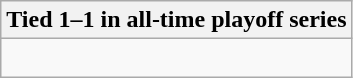<table class="wikitable collapsible collapsed">
<tr>
<th>Tied 1–1 in all-time playoff series</th>
</tr>
<tr>
<td><br>
</td>
</tr>
</table>
